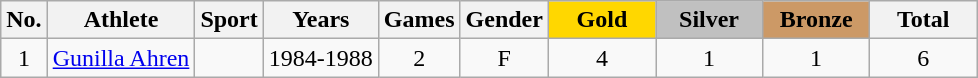<table class="wikitable sortable">
<tr>
<th>No.</th>
<th>Athlete</th>
<th>Sport</th>
<th>Years</th>
<th>Games</th>
<th>Gender</th>
<th style="background:gold; width:4.0em; font-weight:bold;">Gold</th>
<th style="background:silver; width:4.0em; font-weight:bold;">Silver</th>
<th style="background:#c96; width:4.0em; font-weight:bold;">Bronze</th>
<th style="width:4.0em;">Total</th>
</tr>
<tr align=center>
<td>1</td>
<td align=left><a href='#'>Gunilla Ahren</a></td>
<td align=left></td>
<td>1984-1988</td>
<td>2</td>
<td>F</td>
<td>4</td>
<td>1</td>
<td>1</td>
<td>6</td>
</tr>
</table>
